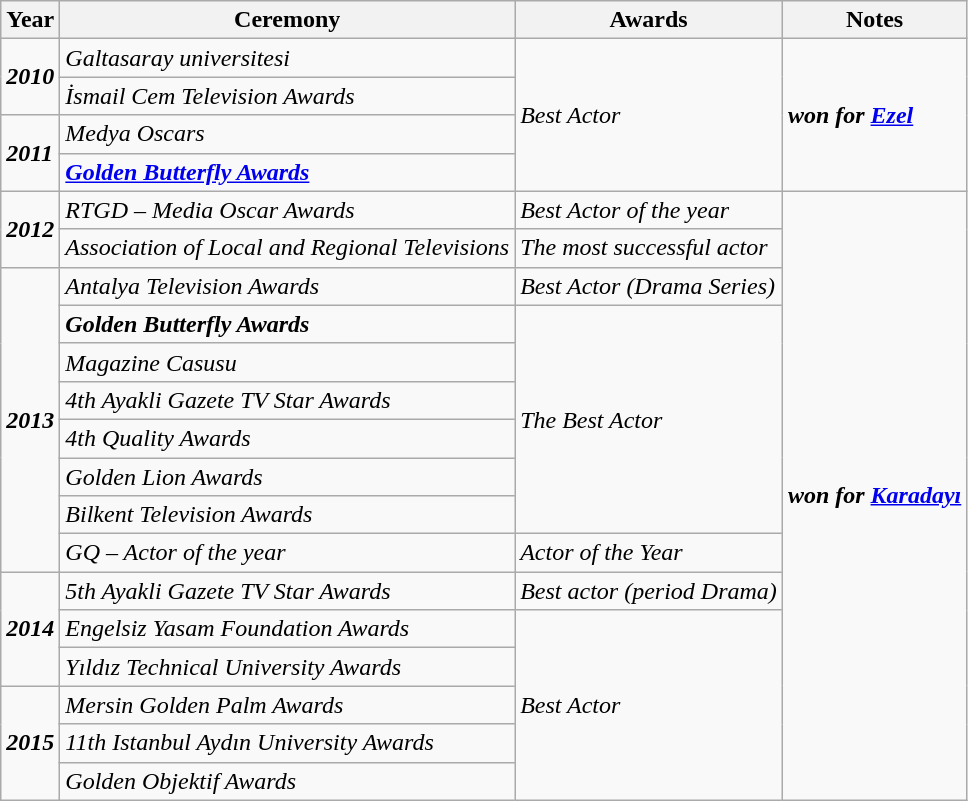<table class="wikitable">
<tr>
<th>Year</th>
<th>Ceremony</th>
<th>Awards</th>
<th>Notes</th>
</tr>
<tr>
<td rowspan="2"><strong><em>2010</em></strong></td>
<td><em>Galtasaray universitesi</em></td>
<td rowspan="4"><em>Best Actor</em></td>
<td rowspan="4"><strong><em>won for <a href='#'>Ezel</a></em></strong></td>
</tr>
<tr>
<td><em>İsmail Cem Television Awards</em></td>
</tr>
<tr>
<td rowspan="2"><strong><em>2011</em></strong></td>
<td><em>Medya Oscars</em></td>
</tr>
<tr>
<td><strong><em><a href='#'>Golden Butterfly Awards</a></em></strong></td>
</tr>
<tr>
<td rowspan="2"><strong><em>2012</em></strong></td>
<td><em>RTGD – Media Oscar Awards</em></td>
<td><em>Best Actor of the year</em></td>
<td rowspan="16"><strong><em>won for <a href='#'>Karadayı</a></em></strong></td>
</tr>
<tr>
<td><em>Association of Local and Regional Televisions</em></td>
<td><em>The most successful actor</em></td>
</tr>
<tr>
<td rowspan="8"><strong><em>2013</em></strong></td>
<td><em>Antalya Television Awards</em></td>
<td><em>Best Actor (Drama Series)</em></td>
</tr>
<tr>
<td><strong><em>Golden Butterfly Awards</em></strong></td>
<td rowspan="6"><em>The Best Actor</em></td>
</tr>
<tr>
<td><em>Magazine Casusu</em></td>
</tr>
<tr>
<td><em>4th Ayakli Gazete TV Star Awards</em></td>
</tr>
<tr>
<td><em>4th Quality Awards</em></td>
</tr>
<tr>
<td><em>Golden Lion Awards</em></td>
</tr>
<tr>
<td><em>Bilkent Television Awards</em></td>
</tr>
<tr>
<td><em>GQ – Actor of the year</em></td>
<td><em>Actor of the Year</em></td>
</tr>
<tr>
<td rowspan="3"><strong><em>2014</em></strong></td>
<td><em>5th Ayakli Gazete TV Star Awards</em></td>
<td><em>Best actor (period Drama)</em></td>
</tr>
<tr>
<td><em>Engelsiz Yasam Foundation Awards</em></td>
<td rowspan="5"><em>Best Actor</em></td>
</tr>
<tr>
<td><em>Yıldız Technical University Awards</em></td>
</tr>
<tr>
<td rowspan="3"><strong><em>2015</em></strong></td>
<td><em>Mersin Golden Palm Awards</em></td>
</tr>
<tr>
<td><em>11th Istanbul Aydın University Awards</em></td>
</tr>
<tr>
<td><em>Golden Objektif Awards</em></td>
</tr>
</table>
